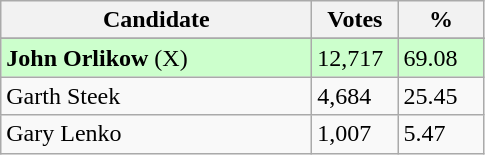<table class="wikitable sortable">
<tr>
<th width="200px">Candidate</th>
<th width="50px">Votes</th>
<th width="50px">%</th>
</tr>
<tr>
</tr>
<tr style="text-align:left; background:#cfc;">
<td><strong>John Orlikow</strong> (X)</td>
<td>12,717</td>
<td>69.08</td>
</tr>
<tr>
<td>Garth Steek</td>
<td>4,684</td>
<td>25.45</td>
</tr>
<tr>
<td>Gary Lenko</td>
<td>1,007</td>
<td>5.47</td>
</tr>
</table>
